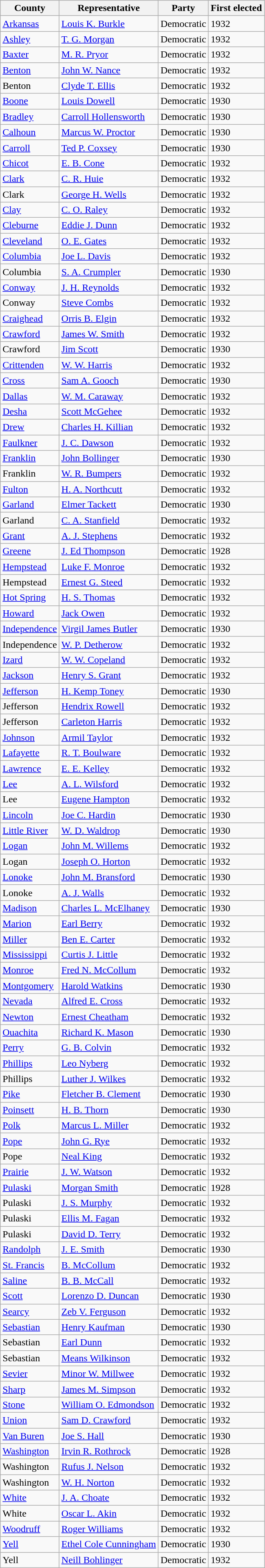<table class="wikitable sortable">
<tr>
<th>County</th>
<th>Representative</th>
<th>Party</th>
<th>First elected</th>
</tr>
<tr>
<td><a href='#'>Arkansas</a></td>
<td><a href='#'>Louis K. Burkle</a></td>
<td>Democratic</td>
<td>1932</td>
</tr>
<tr>
<td><a href='#'>Ashley</a></td>
<td><a href='#'>T. G. Morgan</a></td>
<td>Democratic</td>
<td>1932</td>
</tr>
<tr>
<td><a href='#'>Baxter</a></td>
<td><a href='#'>M. R. Pryor</a></td>
<td>Democratic</td>
<td>1932</td>
</tr>
<tr>
<td><a href='#'>Benton</a></td>
<td><a href='#'>John W. Nance</a></td>
<td>Democratic</td>
<td>1932</td>
</tr>
<tr>
<td>Benton</td>
<td><a href='#'>Clyde T. Ellis</a></td>
<td>Democratic</td>
<td>1932</td>
</tr>
<tr>
<td><a href='#'>Boone</a></td>
<td><a href='#'>Louis Dowell</a></td>
<td>Democratic</td>
<td>1930</td>
</tr>
<tr>
<td><a href='#'>Bradley</a></td>
<td><a href='#'>Carroll Hollensworth</a></td>
<td>Democratic</td>
<td>1930</td>
</tr>
<tr>
<td><a href='#'>Calhoun</a></td>
<td><a href='#'>Marcus W. Proctor</a></td>
<td>Democratic</td>
<td>1930</td>
</tr>
<tr>
<td><a href='#'>Carroll</a></td>
<td><a href='#'>Ted P. Coxsey</a></td>
<td>Democratic</td>
<td>1930</td>
</tr>
<tr>
<td><a href='#'>Chicot</a></td>
<td><a href='#'>E. B. Cone</a></td>
<td>Democratic</td>
<td>1932</td>
</tr>
<tr>
<td><a href='#'>Clark</a></td>
<td><a href='#'>C. R. Huie</a></td>
<td>Democratic</td>
<td>1932</td>
</tr>
<tr>
<td>Clark</td>
<td><a href='#'>George H. Wells</a></td>
<td>Democratic</td>
<td>1932</td>
</tr>
<tr>
<td><a href='#'>Clay</a></td>
<td><a href='#'>C. O. Raley</a></td>
<td>Democratic</td>
<td>1932</td>
</tr>
<tr>
<td><a href='#'>Cleburne</a></td>
<td><a href='#'>Eddie J. Dunn</a></td>
<td>Democratic</td>
<td>1932</td>
</tr>
<tr>
<td><a href='#'>Cleveland</a></td>
<td><a href='#'>O. E. Gates</a></td>
<td>Democratic</td>
<td>1932</td>
</tr>
<tr>
<td><a href='#'>Columbia</a></td>
<td><a href='#'>Joe L. Davis</a></td>
<td>Democratic</td>
<td>1932</td>
</tr>
<tr>
<td>Columbia</td>
<td><a href='#'>S. A. Crumpler</a></td>
<td>Democratic</td>
<td>1930</td>
</tr>
<tr>
<td><a href='#'>Conway</a></td>
<td><a href='#'>J. H. Reynolds</a></td>
<td>Democratic</td>
<td>1932</td>
</tr>
<tr>
<td>Conway</td>
<td><a href='#'>Steve Combs</a></td>
<td>Democratic</td>
<td>1932</td>
</tr>
<tr>
<td><a href='#'>Craighead</a></td>
<td><a href='#'>Orris B. Elgin</a></td>
<td>Democratic</td>
<td>1932</td>
</tr>
<tr>
<td><a href='#'>Crawford</a></td>
<td><a href='#'>James W. Smith</a></td>
<td>Democratic</td>
<td>1932</td>
</tr>
<tr>
<td>Crawford</td>
<td><a href='#'>Jim Scott</a></td>
<td>Democratic</td>
<td>1930</td>
</tr>
<tr>
<td><a href='#'>Crittenden</a></td>
<td><a href='#'>W. W. Harris</a></td>
<td>Democratic</td>
<td>1932</td>
</tr>
<tr>
<td><a href='#'>Cross</a></td>
<td><a href='#'>Sam A. Gooch</a></td>
<td>Democratic</td>
<td>1930</td>
</tr>
<tr>
<td><a href='#'>Dallas</a></td>
<td><a href='#'>W. M. Caraway</a></td>
<td>Democratic</td>
<td>1932</td>
</tr>
<tr>
<td><a href='#'>Desha</a></td>
<td><a href='#'>Scott McGehee</a></td>
<td>Democratic</td>
<td>1932</td>
</tr>
<tr>
<td><a href='#'>Drew</a></td>
<td><a href='#'>Charles H. Killian</a></td>
<td>Democratic</td>
<td>1932</td>
</tr>
<tr>
<td><a href='#'>Faulkner</a></td>
<td><a href='#'>J. C. Dawson</a></td>
<td>Democratic</td>
<td>1932</td>
</tr>
<tr>
<td><a href='#'>Franklin</a></td>
<td><a href='#'>John Bollinger</a></td>
<td>Democratic</td>
<td>1930</td>
</tr>
<tr>
<td>Franklin</td>
<td><a href='#'>W. R. Bumpers</a></td>
<td>Democratic</td>
<td>1932</td>
</tr>
<tr>
<td><a href='#'>Fulton</a></td>
<td><a href='#'>H. A. Northcutt</a></td>
<td>Democratic</td>
<td>1932</td>
</tr>
<tr>
<td><a href='#'>Garland</a></td>
<td><a href='#'>Elmer Tackett</a></td>
<td>Democratic</td>
<td>1930</td>
</tr>
<tr>
<td>Garland</td>
<td><a href='#'>C. A. Stanfield</a></td>
<td>Democratic</td>
<td>1932</td>
</tr>
<tr>
<td><a href='#'>Grant</a></td>
<td><a href='#'>A. J. Stephens</a></td>
<td>Democratic</td>
<td>1932</td>
</tr>
<tr>
<td><a href='#'>Greene</a></td>
<td><a href='#'>J. Ed Thompson</a></td>
<td>Democratic</td>
<td>1928</td>
</tr>
<tr>
<td><a href='#'>Hempstead</a></td>
<td><a href='#'>Luke F. Monroe</a></td>
<td>Democratic</td>
<td>1932</td>
</tr>
<tr>
<td>Hempstead</td>
<td><a href='#'>Ernest G. Steed</a></td>
<td>Democratic</td>
<td>1932</td>
</tr>
<tr>
<td><a href='#'>Hot Spring</a></td>
<td><a href='#'>H. S. Thomas</a></td>
<td>Democratic</td>
<td>1932</td>
</tr>
<tr>
<td><a href='#'>Howard</a></td>
<td><a href='#'>Jack Owen</a></td>
<td>Democratic</td>
<td>1932</td>
</tr>
<tr>
<td><a href='#'>Independence</a></td>
<td><a href='#'>Virgil James Butler</a></td>
<td>Democratic</td>
<td>1930</td>
</tr>
<tr>
<td>Independence</td>
<td><a href='#'>W. P. Detherow</a></td>
<td>Democratic</td>
<td>1932</td>
</tr>
<tr>
<td><a href='#'>Izard</a></td>
<td><a href='#'>W. W. Copeland</a></td>
<td>Democratic</td>
<td>1932</td>
</tr>
<tr>
<td><a href='#'>Jackson</a></td>
<td><a href='#'>Henry S. Grant</a></td>
<td>Democratic</td>
<td>1932</td>
</tr>
<tr>
<td><a href='#'>Jefferson</a></td>
<td><a href='#'>H. Kemp Toney</a></td>
<td>Democratic</td>
<td>1930</td>
</tr>
<tr>
<td>Jefferson</td>
<td><a href='#'>Hendrix Rowell</a></td>
<td>Democratic</td>
<td>1932</td>
</tr>
<tr>
<td>Jefferson</td>
<td><a href='#'>Carleton Harris</a></td>
<td>Democratic</td>
<td>1932</td>
</tr>
<tr>
<td><a href='#'>Johnson</a></td>
<td><a href='#'>Armil Taylor</a></td>
<td>Democratic</td>
<td>1932</td>
</tr>
<tr>
<td><a href='#'>Lafayette</a></td>
<td><a href='#'>R. T. Boulware</a></td>
<td>Democratic</td>
<td>1932</td>
</tr>
<tr>
<td><a href='#'>Lawrence</a></td>
<td><a href='#'>E. E. Kelley</a></td>
<td>Democratic</td>
<td>1932</td>
</tr>
<tr>
<td><a href='#'>Lee</a></td>
<td><a href='#'>A. L. Wilsford</a></td>
<td>Democratic</td>
<td>1932</td>
</tr>
<tr>
<td>Lee</td>
<td><a href='#'>Eugene Hampton</a></td>
<td>Democratic</td>
<td>1932</td>
</tr>
<tr>
<td><a href='#'>Lincoln</a></td>
<td><a href='#'>Joe C. Hardin</a></td>
<td>Democratic</td>
<td>1930</td>
</tr>
<tr>
<td><a href='#'>Little River</a></td>
<td><a href='#'>W. D. Waldrop</a></td>
<td>Democratic</td>
<td>1930</td>
</tr>
<tr>
<td><a href='#'>Logan</a></td>
<td><a href='#'>John M. Willems</a></td>
<td>Democratic</td>
<td>1932</td>
</tr>
<tr>
<td>Logan</td>
<td><a href='#'>Joseph O. Horton</a></td>
<td>Democratic</td>
<td>1932</td>
</tr>
<tr>
<td><a href='#'>Lonoke</a></td>
<td><a href='#'>John M. Bransford</a></td>
<td>Democratic</td>
<td>1930</td>
</tr>
<tr>
<td>Lonoke</td>
<td><a href='#'>A. J. Walls</a></td>
<td>Democratic</td>
<td>1932</td>
</tr>
<tr>
<td><a href='#'>Madison</a></td>
<td><a href='#'>Charles L. McElhaney</a></td>
<td>Democratic</td>
<td>1930</td>
</tr>
<tr>
<td><a href='#'>Marion</a></td>
<td><a href='#'>Earl Berry</a></td>
<td>Democratic</td>
<td>1932</td>
</tr>
<tr>
<td><a href='#'>Miller</a></td>
<td><a href='#'>Ben E. Carter</a></td>
<td>Democratic</td>
<td>1932</td>
</tr>
<tr>
<td><a href='#'>Mississippi</a></td>
<td><a href='#'>Curtis J. Little</a></td>
<td>Democratic</td>
<td>1932</td>
</tr>
<tr>
<td><a href='#'>Monroe</a></td>
<td><a href='#'>Fred N. McCollum</a></td>
<td>Democratic</td>
<td>1932</td>
</tr>
<tr>
<td><a href='#'>Montgomery</a></td>
<td><a href='#'>Harold Watkins</a></td>
<td>Democratic</td>
<td>1930</td>
</tr>
<tr>
<td><a href='#'>Nevada</a></td>
<td><a href='#'>Alfred E. Cross</a></td>
<td>Democratic</td>
<td>1932</td>
</tr>
<tr>
<td><a href='#'>Newton</a></td>
<td><a href='#'>Ernest Cheatham</a></td>
<td>Democratic</td>
<td>1932</td>
</tr>
<tr>
<td><a href='#'>Ouachita</a></td>
<td><a href='#'>Richard K. Mason</a></td>
<td>Democratic</td>
<td>1930</td>
</tr>
<tr>
<td><a href='#'>Perry</a></td>
<td><a href='#'>G. B. Colvin</a></td>
<td>Democratic</td>
<td>1932</td>
</tr>
<tr>
<td><a href='#'>Phillips</a></td>
<td><a href='#'>Leo Nyberg</a></td>
<td>Democratic</td>
<td>1932</td>
</tr>
<tr>
<td>Phillips</td>
<td><a href='#'>Luther J. Wilkes</a></td>
<td>Democratic</td>
<td>1932</td>
</tr>
<tr>
<td><a href='#'>Pike</a></td>
<td><a href='#'>Fletcher B. Clement</a></td>
<td>Democratic</td>
<td>1930</td>
</tr>
<tr>
<td><a href='#'>Poinsett</a></td>
<td><a href='#'>H. B. Thorn</a></td>
<td>Democratic</td>
<td>1930</td>
</tr>
<tr>
<td><a href='#'>Polk</a></td>
<td><a href='#'>Marcus L. Miller</a></td>
<td>Democratic</td>
<td>1932</td>
</tr>
<tr>
<td><a href='#'>Pope</a></td>
<td><a href='#'>John G. Rye</a></td>
<td>Democratic</td>
<td>1932</td>
</tr>
<tr>
<td>Pope</td>
<td><a href='#'>Neal King</a></td>
<td>Democratic</td>
<td>1932</td>
</tr>
<tr>
<td><a href='#'>Prairie</a></td>
<td><a href='#'>J. W. Watson</a></td>
<td>Democratic</td>
<td>1932</td>
</tr>
<tr>
<td><a href='#'>Pulaski</a></td>
<td><a href='#'>Morgan Smith</a></td>
<td>Democratic</td>
<td>1928</td>
</tr>
<tr>
<td>Pulaski</td>
<td><a href='#'>J. S. Murphy</a></td>
<td>Democratic</td>
<td>1932</td>
</tr>
<tr>
<td>Pulaski</td>
<td><a href='#'>Ellis M. Fagan</a></td>
<td>Democratic</td>
<td>1932</td>
</tr>
<tr>
<td>Pulaski</td>
<td><a href='#'>David D. Terry</a></td>
<td>Democratic</td>
<td>1932</td>
</tr>
<tr>
<td><a href='#'>Randolph</a></td>
<td><a href='#'>J. E. Smith</a></td>
<td>Democratic</td>
<td>1930</td>
</tr>
<tr>
<td><a href='#'>St. Francis</a></td>
<td><a href='#'>B. McCollum</a></td>
<td>Democratic</td>
<td>1932</td>
</tr>
<tr>
<td><a href='#'>Saline</a></td>
<td><a href='#'>B. B. McCall</a></td>
<td>Democratic</td>
<td>1932</td>
</tr>
<tr>
<td><a href='#'>Scott</a></td>
<td><a href='#'>Lorenzo D. Duncan</a></td>
<td>Democratic</td>
<td>1930</td>
</tr>
<tr>
<td><a href='#'>Searcy</a></td>
<td><a href='#'>Zeb V. Ferguson</a></td>
<td>Democratic</td>
<td>1932</td>
</tr>
<tr>
<td><a href='#'>Sebastian</a></td>
<td><a href='#'>Henry Kaufman</a></td>
<td>Democratic</td>
<td>1930</td>
</tr>
<tr>
<td>Sebastian</td>
<td><a href='#'>Earl Dunn</a></td>
<td>Democratic</td>
<td>1932</td>
</tr>
<tr>
<td>Sebastian</td>
<td><a href='#'>Means Wilkinson</a></td>
<td>Democratic</td>
<td>1932</td>
</tr>
<tr>
<td><a href='#'>Sevier</a></td>
<td><a href='#'>Minor W. Millwee</a></td>
<td>Democratic</td>
<td>1932</td>
</tr>
<tr>
<td><a href='#'>Sharp</a></td>
<td><a href='#'>James M. Simpson</a></td>
<td>Democratic</td>
<td>1932</td>
</tr>
<tr>
<td><a href='#'>Stone</a></td>
<td><a href='#'>William O. Edmondson</a></td>
<td>Democratic</td>
<td>1932</td>
</tr>
<tr>
<td><a href='#'>Union</a></td>
<td><a href='#'>Sam D. Crawford</a></td>
<td>Democratic</td>
<td>1932</td>
</tr>
<tr>
<td><a href='#'>Van Buren</a></td>
<td><a href='#'>Joe S. Hall</a></td>
<td>Democratic</td>
<td>1930</td>
</tr>
<tr>
<td><a href='#'>Washington</a></td>
<td><a href='#'>Irvin R. Rothrock</a></td>
<td>Democratic</td>
<td>1928</td>
</tr>
<tr>
<td>Washington</td>
<td><a href='#'>Rufus J. Nelson</a></td>
<td>Democratic</td>
<td>1932</td>
</tr>
<tr>
<td>Washington</td>
<td><a href='#'>W. H. Norton</a></td>
<td>Democratic</td>
<td>1932</td>
</tr>
<tr>
<td><a href='#'>White</a></td>
<td><a href='#'>J. A. Choate</a></td>
<td>Democratic</td>
<td>1932</td>
</tr>
<tr>
<td>White</td>
<td><a href='#'>Oscar L. Akin</a></td>
<td>Democratic</td>
<td>1932</td>
</tr>
<tr>
<td><a href='#'>Woodruff</a></td>
<td><a href='#'>Roger Williams</a></td>
<td>Democratic</td>
<td>1932</td>
</tr>
<tr>
<td><a href='#'>Yell</a></td>
<td><a href='#'>Ethel Cole Cunningham</a></td>
<td>Democratic</td>
<td>1930</td>
</tr>
<tr>
<td>Yell</td>
<td><a href='#'>Neill Bohlinger</a></td>
<td>Democratic</td>
<td>1932</td>
</tr>
</table>
